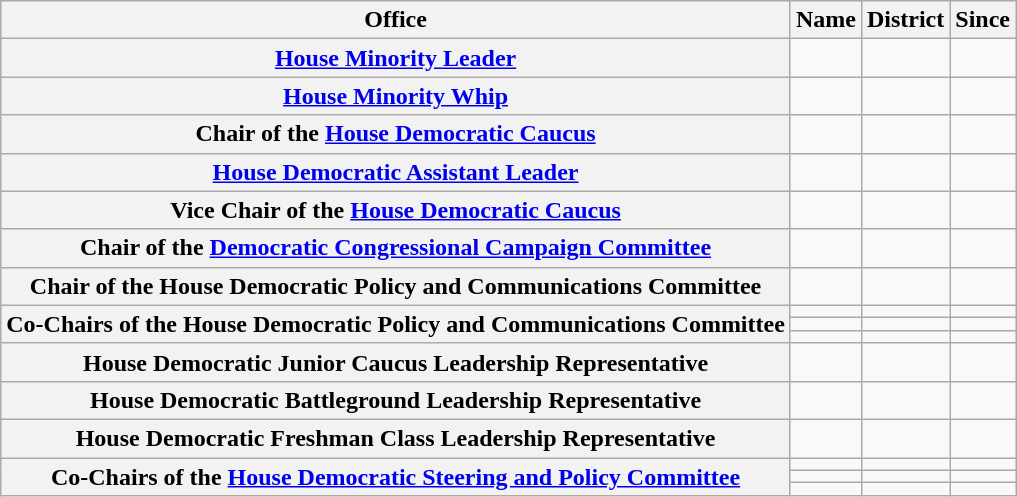<table class="sortable wikitable plainrowheaders">
<tr>
<th>Office</th>
<th>Name</th>
<th>District</th>
<th>Since</th>
</tr>
<tr>
<th scope="row"><a href='#'>House Minority Leader</a></th>
<td></td>
<td></td>
<td><br></td>
</tr>
<tr>
<th scope="row"><a href='#'>House Minority Whip</a></th>
<td></td>
<td></td>
<td><br></td>
</tr>
<tr>
<th scope="row">Chair of the <a href='#'>House Democratic Caucus</a></th>
<td></td>
<td></td>
<td></td>
</tr>
<tr>
<th scope="row"><a href='#'>House Democratic Assistant Leader</a></th>
<td></td>
<td></td>
<td></td>
</tr>
<tr>
<th scope="row">Vice Chair of the <a href='#'>House Democratic Caucus</a></th>
<td></td>
<td></td>
<td></td>
</tr>
<tr>
<th scope="row">Chair of the <a href='#'>Democratic Congressional Campaign Committee</a></th>
<td></td>
<td></td>
<td></td>
</tr>
<tr>
<th scope="row">Chair of the House Democratic Policy and Communications Committee</th>
<td></td>
<td></td>
<td></td>
</tr>
<tr>
<th scope="row" rowspan=3>Co-Chairs of the House Democratic Policy and Communications Committee</th>
<td></td>
<td></td>
<td></td>
</tr>
<tr>
<td></td>
<td></td>
<td></td>
</tr>
<tr>
<td></td>
<td></td>
<td></td>
</tr>
<tr>
<th scope="row">House Democratic Junior Caucus Leadership Representative</th>
<td></td>
<td></td>
<td></td>
</tr>
<tr>
<th scope="row">House Democratic Battleground Leadership Representative</th>
<td></td>
<td></td>
<td></td>
</tr>
<tr>
<th scope="row">House Democratic Freshman Class Leadership Representative</th>
<td></td>
<td></td>
<td></td>
</tr>
<tr>
<th scope="row" rowspan=3>Co-Chairs of the <a href='#'>House Democratic Steering and Policy Committee</a></th>
<td></td>
<td></td>
<td></td>
</tr>
<tr>
<td></td>
<td></td>
<td></td>
</tr>
<tr>
<td></td>
<td></td>
<td></td>
</tr>
</table>
